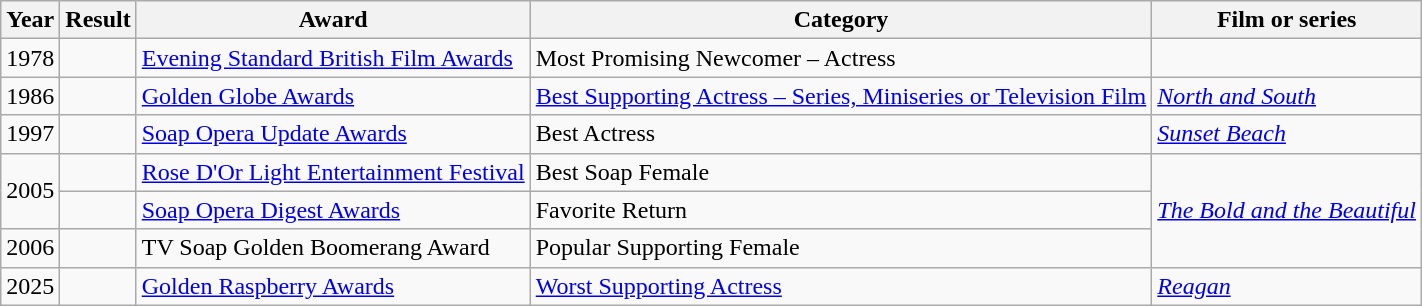<table class="wikitable">
<tr style="text-align:center;">
<th>Year</th>
<th>Result</th>
<th>Award</th>
<th>Category</th>
<th>Film or series</th>
</tr>
<tr>
<td>1978</td>
<td></td>
<td><a href='#'>Evening Standard British Film Awards</a></td>
<td>Most Promising Newcomer – Actress</td>
<td></td>
</tr>
<tr>
<td>1986</td>
<td></td>
<td><a href='#'>Golden Globe Awards</a></td>
<td><a href='#'>Best Supporting Actress – Series, Miniseries or Television Film</a></td>
<td><em><a href='#'>North and South</a></em></td>
</tr>
<tr>
<td>1997</td>
<td></td>
<td><a href='#'>Soap Opera Update Awards</a></td>
<td>Best Actress</td>
<td><em><a href='#'>Sunset Beach</a></em></td>
</tr>
<tr>
<td rowspan="2">2005</td>
<td></td>
<td><a href='#'>Rose D'Or Light Entertainment Festival</a></td>
<td>Best Soap Female</td>
<td rowspan="3"><em><a href='#'>The Bold and the Beautiful</a></em></td>
</tr>
<tr>
<td></td>
<td><a href='#'>Soap Opera Digest Awards</a></td>
<td>Favorite Return</td>
</tr>
<tr>
<td>2006</td>
<td></td>
<td>TV Soap Golden Boomerang Award</td>
<td>Popular Supporting Female</td>
</tr>
<tr>
<td>2025</td>
<td></td>
<td><a href='#'>Golden Raspberry Awards</a></td>
<td><a href='#'>Worst Supporting Actress</a></td>
<td><em><a href='#'>Reagan</a></em></td>
</tr>
</table>
